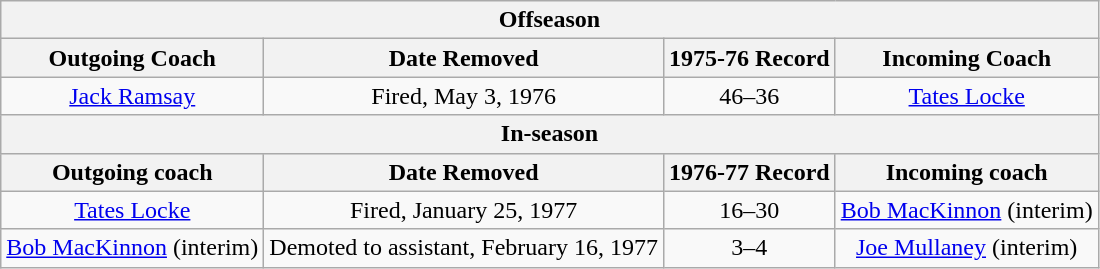<table class="wikitable" border="1" style="text-align: center">
<tr>
<th colspan="4">Offseason</th>
</tr>
<tr>
<th>Outgoing Coach</th>
<th>Date Removed</th>
<th>1975-76 Record</th>
<th>Incoming Coach</th>
</tr>
<tr>
<td><a href='#'>Jack Ramsay</a></td>
<td>Fired, May 3, 1976</td>
<td>46–36</td>
<td><a href='#'>Tates Locke</a></td>
</tr>
<tr>
<th colspan="4">In-season</th>
</tr>
<tr>
<th>Outgoing coach</th>
<th>Date Removed</th>
<th>1976-77 Record</th>
<th>Incoming coach</th>
</tr>
<tr>
<td><a href='#'>Tates Locke</a></td>
<td>Fired, January 25, 1977</td>
<td>16–30</td>
<td><a href='#'>Bob MacKinnon</a> (interim)</td>
</tr>
<tr>
<td><a href='#'>Bob MacKinnon</a> (interim)</td>
<td>Demoted to assistant, February 16, 1977</td>
<td>3–4</td>
<td><a href='#'>Joe Mullaney</a> (interim)</td>
</tr>
</table>
